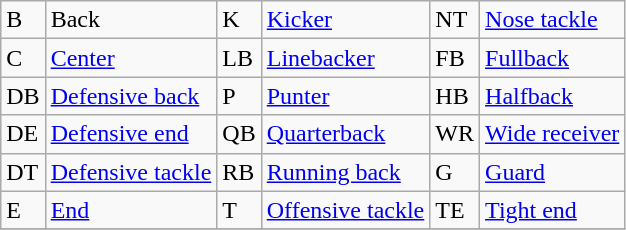<table class="wikitable">
<tr>
<td>B</td>
<td>Back</td>
<td>K</td>
<td><a href='#'>Kicker</a></td>
<td>NT</td>
<td><a href='#'>Nose tackle</a></td>
</tr>
<tr>
<td>C</td>
<td><a href='#'>Center</a></td>
<td>LB</td>
<td><a href='#'>Linebacker</a></td>
<td>FB</td>
<td><a href='#'>Fullback</a></td>
</tr>
<tr>
<td>DB</td>
<td><a href='#'>Defensive back</a></td>
<td>P</td>
<td><a href='#'>Punter</a></td>
<td>HB</td>
<td><a href='#'>Halfback</a></td>
</tr>
<tr>
<td>DE</td>
<td><a href='#'>Defensive end</a></td>
<td>QB</td>
<td><a href='#'>Quarterback</a></td>
<td>WR</td>
<td><a href='#'>Wide receiver</a></td>
</tr>
<tr>
<td>DT</td>
<td><a href='#'>Defensive tackle</a></td>
<td>RB</td>
<td><a href='#'>Running back</a></td>
<td>G</td>
<td><a href='#'>Guard</a></td>
</tr>
<tr>
<td>E</td>
<td><a href='#'>End</a></td>
<td>T</td>
<td><a href='#'>Offensive tackle</a></td>
<td>TE</td>
<td><a href='#'>Tight end</a></td>
</tr>
<tr>
</tr>
</table>
